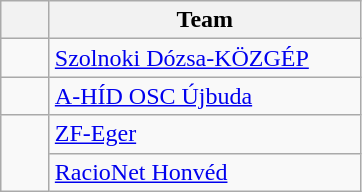<table class="wikitable" style="text-align:center">
<tr>
<th width=25></th>
<th width=200>Team</th>
</tr>
<tr>
<td></td>
<td align=left> <a href='#'>Szolnoki Dózsa-KÖZGÉP</a></td>
</tr>
<tr>
<td></td>
<td align=left> <a href='#'>A-HÍD OSC Újbuda</a></td>
</tr>
<tr>
<td rowspan=2></td>
<td align=left> <a href='#'>ZF-Eger</a></td>
</tr>
<tr>
<td align=left> <a href='#'>RacioNet Honvéd</a></td>
</tr>
</table>
